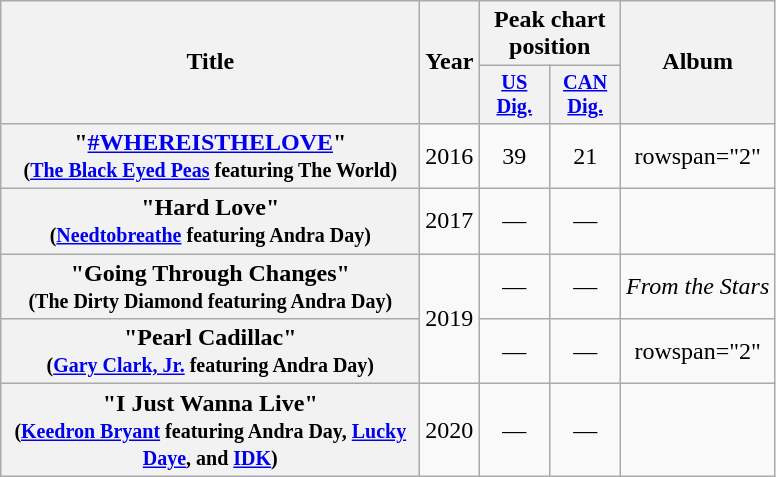<table class="wikitable plainrowheaders" style="text-align:center;">
<tr>
<th scope="col" rowspan="2" style="width:17em;">Title</th>
<th scope="col" rowspan="2" style="width:1em;">Year</th>
<th scope="col" colspan="2">Peak chart position</th>
<th scope="col" rowspan="2">Album</th>
</tr>
<tr>
<th scope="col" style="width:3em;font-size:85%;"><a href='#'>US<br>Dig.</a><br></th>
<th scope="col" style="width:3em;font-size:85%;"><a href='#'>CAN<br>Dig.</a><br></th>
</tr>
<tr>
<th scope="row">"<a href='#'>#WHEREISTHELOVE</a>"<br><small>(<a href='#'>The Black Eyed Peas</a> featuring The World)</small></th>
<td>2016</td>
<td>39</td>
<td>21</td>
<td>rowspan="2" </td>
</tr>
<tr>
<th scope="row">"Hard Love"<br><small>(<a href='#'>Needtobreathe</a> featuring Andra Day)</small></th>
<td>2017</td>
<td>—</td>
<td>—</td>
</tr>
<tr>
<th scope="row">"Going Through Changes"<br><small>(The Dirty Diamond featuring Andra Day)</small></th>
<td rowspan="2">2019</td>
<td>—</td>
<td>—</td>
<td><em>From the Stars</em></td>
</tr>
<tr>
<th scope="row">"Pearl Cadillac"<br><small>(<a href='#'>Gary Clark, Jr.</a> featuring Andra Day)</small></th>
<td>—</td>
<td>—</td>
<td>rowspan="2" </td>
</tr>
<tr>
<th scope="row">"I Just Wanna Live"<br><small>(<a href='#'>Keedron Bryant</a> featuring Andra Day, <a href='#'>Lucky Daye</a>, and <a href='#'>IDK</a>)</small></th>
<td>2020</td>
<td>—</td>
<td>—</td>
</tr>
</table>
